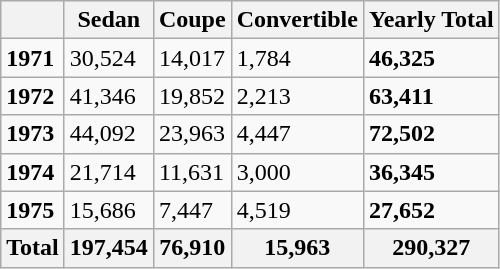<table class="wikitable">
<tr>
<th></th>
<th>Sedan</th>
<th>Coupe</th>
<th>Convertible</th>
<th>Yearly Total</th>
</tr>
<tr>
<td><strong>1971</strong></td>
<td>30,524</td>
<td>14,017</td>
<td>1,784</td>
<td><strong>46,325</strong></td>
</tr>
<tr>
<td><strong>1972</strong></td>
<td>41,346</td>
<td>19,852</td>
<td>2,213</td>
<td><strong>63,411</strong></td>
</tr>
<tr>
<td><strong>1973</strong></td>
<td>44,092</td>
<td>23,963</td>
<td>4,447</td>
<td><strong>72,502</strong></td>
</tr>
<tr>
<td><strong>1974</strong></td>
<td>21,714</td>
<td>11,631</td>
<td>3,000</td>
<td><strong>36,345</strong></td>
</tr>
<tr>
<td><strong>1975</strong></td>
<td>15,686</td>
<td>7,447</td>
<td>4,519</td>
<td><strong>27,652</strong></td>
</tr>
<tr>
<th>Total</th>
<th>197,454</th>
<th>76,910</th>
<th>15,963</th>
<th>290,327</th>
</tr>
</table>
